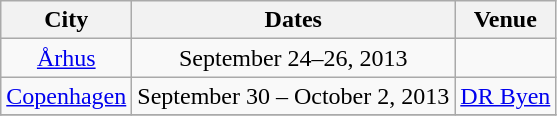<table class=wikitable style=text-align:center;>
<tr>
<th>City</th>
<th>Dates</th>
<th>Venue</th>
</tr>
<tr>
<td><a href='#'>Århus</a></td>
<td>September 24–26, 2013</td>
<td></td>
</tr>
<tr>
<td><a href='#'>Copenhagen</a></td>
<td>September 30 – October 2, 2013</td>
<td><a href='#'>DR Byen</a></td>
</tr>
<tr>
</tr>
</table>
